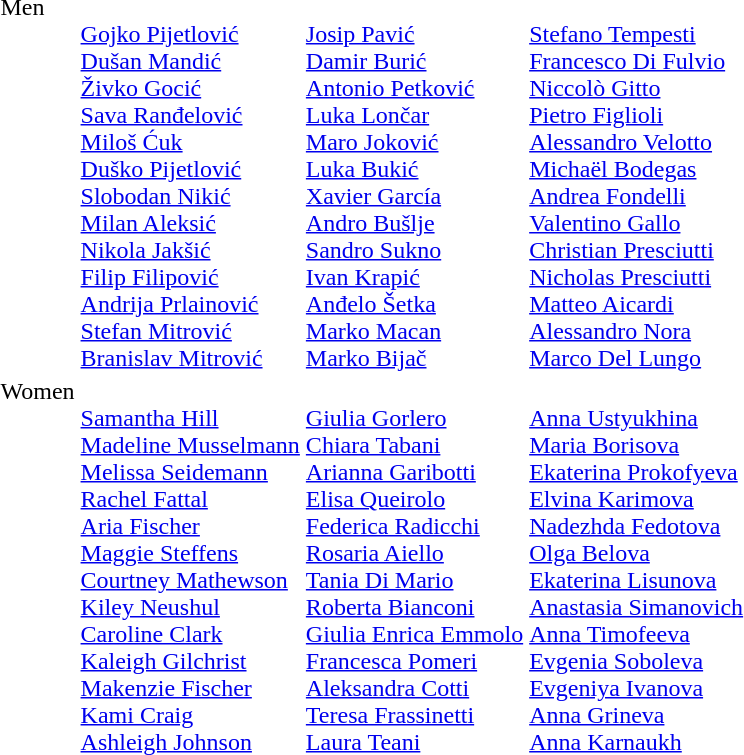<table>
<tr valign="top">
<td>Men<br></td>
<td><br><a href='#'>Gojko Pijetlović</a><br><a href='#'>Dušan Mandić</a><br><a href='#'>Živko Gocić</a><br><a href='#'>Sava Ranđelović</a><br><a href='#'>Miloš Ćuk</a><br><a href='#'>Duško Pijetlović</a><br><a href='#'>Slobodan Nikić</a><br><a href='#'>Milan Aleksić</a><br><a href='#'>Nikola Jakšić</a><br><a href='#'>Filip Filipović</a><br><a href='#'>Andrija Prlainović</a><br><a href='#'>Stefan Mitrović</a><br><a href='#'>Branislav Mitrović</a></td>
<td><br><a href='#'>Josip Pavić</a><br><a href='#'>Damir Burić</a><br><a href='#'>Antonio Petković</a><br><a href='#'>Luka Lončar</a><br><a href='#'>Maro Joković</a><br><a href='#'>Luka Bukić</a><br><a href='#'>Xavier García</a><br><a href='#'>Andro Bušlje</a><br><a href='#'>Sandro Sukno</a><br><a href='#'>Ivan Krapić</a><br><a href='#'>Anđelo Šetka</a><br><a href='#'>Marko Macan</a><br><a href='#'>Marko Bijač</a></td>
<td><br><a href='#'>Stefano Tempesti</a><br><a href='#'>Francesco Di Fulvio</a><br><a href='#'>Niccolò Gitto</a><br><a href='#'>Pietro Figlioli</a><br><a href='#'>Alessandro Velotto</a><br><a href='#'>Michaël Bodegas</a><br><a href='#'>Andrea Fondelli</a><br><a href='#'>Valentino Gallo</a><br><a href='#'>Christian Presciutti</a><br><a href='#'>Nicholas Presciutti</a><br><a href='#'>Matteo Aicardi</a><br><a href='#'>Alessandro Nora</a><br><a href='#'>Marco Del Lungo</a></td>
</tr>
<tr valign="top">
<td>Women<br></td>
<td><br><a href='#'>Samantha Hill</a><br><a href='#'>Madeline Musselmann</a><br><a href='#'>Melissa Seidemann</a><br><a href='#'>Rachel Fattal</a><br><a href='#'>Aria Fischer</a><br><a href='#'>Maggie Steffens</a><br><a href='#'>Courtney Mathewson</a><br><a href='#'>Kiley Neushul</a><br><a href='#'>Caroline Clark</a><br><a href='#'>Kaleigh Gilchrist</a><br><a href='#'>Makenzie Fischer</a><br><a href='#'>Kami Craig</a><br><a href='#'>Ashleigh Johnson</a></td>
<td><br><a href='#'>Giulia Gorlero</a><br><a href='#'>Chiara Tabani</a><br><a href='#'>Arianna Garibotti</a><br><a href='#'>Elisa Queirolo</a><br><a href='#'>Federica Radicchi</a><br><a href='#'>Rosaria Aiello</a><br><a href='#'>Tania Di Mario</a><br><a href='#'>Roberta Bianconi</a><br><a href='#'>Giulia Enrica Emmolo</a><br><a href='#'>Francesca Pomeri</a><br><a href='#'>Aleksandra Cotti</a><br><a href='#'>Teresa Frassinetti</a><br><a href='#'>Laura Teani</a></td>
<td><br><a href='#'>Anna Ustyukhina</a><br><a href='#'>Maria Borisova</a><br><a href='#'>Ekaterina Prokofyeva</a><br><a href='#'>Elvina Karimova</a><br><a href='#'>Nadezhda Fedotova</a><br><a href='#'>Olga Belova</a><br><a href='#'>Ekaterina Lisunova</a><br><a href='#'>Anastasia Simanovich</a><br><a href='#'>Anna Timofeeva</a><br><a href='#'>Evgenia Soboleva</a><br><a href='#'>Evgeniya Ivanova</a><br><a href='#'>Anna Grineva</a><br><a href='#'>Anna Karnaukh</a></td>
</tr>
</table>
